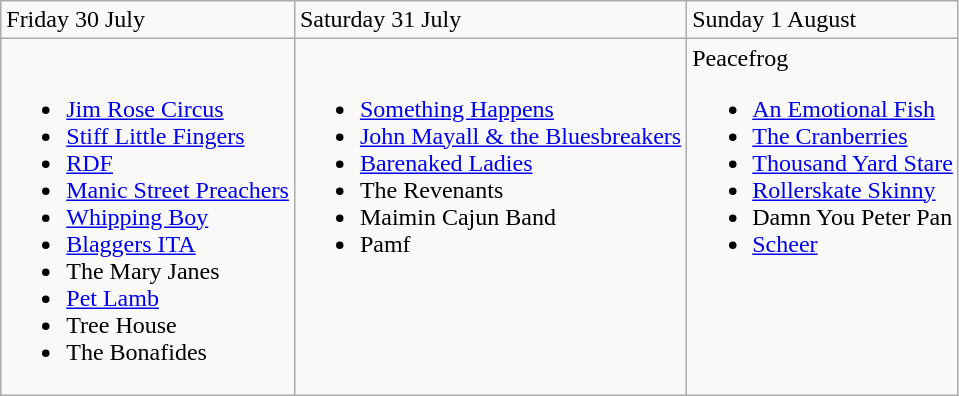<table class="wikitable">
<tr>
<td>Friday 30 July</td>
<td>Saturday 31 	July</td>
<td>Sunday 1 August</td>
</tr>
<tr valign="top">
<td><br><ul><li><a href='#'>Jim Rose Circus</a></li><li><a href='#'>Stiff Little Fingers</a></li><li><a href='#'>RDF</a></li><li><a href='#'>Manic Street Preachers</a></li><li><a href='#'>Whipping Boy</a></li><li><a href='#'>Blaggers ITA</a></li><li>The Mary Janes</li><li><a href='#'>Pet Lamb</a></li><li>Tree House</li><li>The Bonafides</li></ul></td>
<td><br><ul><li><a href='#'>Something Happens</a></li><li><a href='#'>John Mayall & the Bluesbreakers</a></li><li><a href='#'>Barenaked Ladies</a></li><li>The Revenants</li><li>Maimin Cajun Band</li><li>Pamf</li></ul></td>
<td>Peacefrog<br><ul><li><a href='#'>An Emotional Fish</a></li><li><a href='#'>The Cranberries</a></li><li><a href='#'>Thousand Yard Stare</a></li><li><a href='#'>Rollerskate Skinny</a></li><li>Damn You Peter Pan</li><li><a href='#'>Scheer</a></li></ul></td>
</tr>
</table>
